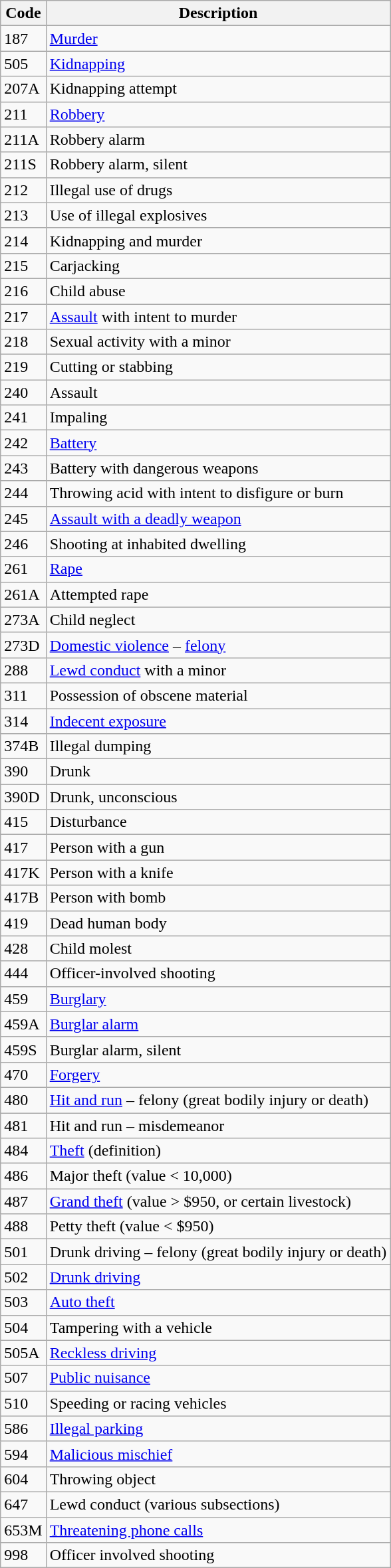<table class="wikitable">
<tr>
<th>Code</th>
<th>Description</th>
</tr>
<tr>
<td>187</td>
<td><a href='#'>Murder</a></td>
</tr>
<tr ?>
<td>505</td>
<td><a href='#'>Kidnapping</a></td>
</tr>
<tr>
<td>207A</td>
<td>Kidnapping attempt</td>
</tr>
<tr>
<td>211</td>
<td><a href='#'>Robbery</a></td>
</tr>
<tr>
<td>211A</td>
<td>Robbery alarm</td>
</tr>
<tr>
<td>211S</td>
<td>Robbery alarm, silent</td>
</tr>
<tr>
<td>212</td>
<td>Illegal use of drugs</td>
</tr>
<tr>
<td>213</td>
<td>Use of illegal explosives</td>
</tr>
<tr>
<td>214</td>
<td>Kidnapping and murder</td>
</tr>
<tr>
<td>215</td>
<td>Carjacking</td>
</tr>
<tr>
<td>216</td>
<td>Child abuse</td>
</tr>
<tr>
<td>217</td>
<td><a href='#'>Assault</a> with intent to murder</td>
</tr>
<tr>
<td>218</td>
<td>Sexual activity with a minor</td>
</tr>
<tr>
<td>219</td>
<td>Cutting or stabbing</td>
</tr>
<tr>
<td>240</td>
<td>Assault</td>
</tr>
<tr>
<td>241</td>
<td>Impaling</td>
</tr>
<tr>
<td>242</td>
<td><a href='#'>Battery</a></td>
</tr>
<tr>
<td>243</td>
<td>Battery with dangerous weapons</td>
</tr>
<tr>
<td>244</td>
<td>Throwing acid with intent to disfigure or burn</td>
</tr>
<tr>
<td>245</td>
<td><a href='#'>Assault with a deadly weapon</a></td>
</tr>
<tr>
<td>246</td>
<td>Shooting at inhabited dwelling</td>
</tr>
<tr>
<td>261</td>
<td><a href='#'>Rape</a></td>
</tr>
<tr>
<td>261A</td>
<td>Attempted rape</td>
</tr>
<tr>
<td>273A</td>
<td>Child neglect</td>
</tr>
<tr>
<td>273D</td>
<td><a href='#'>Domestic violence</a> – <a href='#'>felony</a></td>
</tr>
<tr>
<td>288</td>
<td><a href='#'>Lewd conduct</a> with a minor</td>
</tr>
<tr>
<td>311</td>
<td>Possession of obscene material</td>
</tr>
<tr>
<td>314</td>
<td><a href='#'>Indecent exposure</a></td>
</tr>
<tr>
<td>374B</td>
<td>Illegal dumping</td>
</tr>
<tr>
<td>390</td>
<td>Drunk</td>
</tr>
<tr>
<td>390D</td>
<td>Drunk, unconscious</td>
</tr>
<tr>
<td>415</td>
<td>Disturbance</td>
</tr>
<tr>
<td>417</td>
<td>Person with a gun</td>
</tr>
<tr>
<td>417K</td>
<td>Person with a knife</td>
</tr>
<tr>
<td>417B</td>
<td>Person with bomb</td>
</tr>
<tr>
<td>419</td>
<td>Dead human body</td>
</tr>
<tr>
<td>428</td>
<td>Child molest</td>
</tr>
<tr>
<td>444</td>
<td>Officer-involved shooting</td>
</tr>
<tr>
<td>459</td>
<td><a href='#'>Burglary</a></td>
</tr>
<tr>
<td>459A</td>
<td><a href='#'>Burglar alarm</a></td>
</tr>
<tr>
<td>459S</td>
<td>Burglar alarm, silent</td>
</tr>
<tr>
<td>470</td>
<td><a href='#'>Forgery</a></td>
</tr>
<tr>
<td>480</td>
<td><a href='#'>Hit and run</a> – felony (great bodily injury or death)</td>
</tr>
<tr>
<td>481</td>
<td>Hit and run – misdemeanor</td>
</tr>
<tr>
<td>484</td>
<td><a href='#'>Theft</a> (definition)</td>
</tr>
<tr>
<td>486</td>
<td>Major theft (value < 10,000)</td>
</tr>
<tr>
<td>487</td>
<td><a href='#'>Grand theft</a> (value > $950, or certain livestock)</td>
</tr>
<tr>
<td>488</td>
<td>Petty theft (value < $950)</td>
</tr>
<tr>
<td>501</td>
<td>Drunk driving  – felony (great bodily injury or death)</td>
</tr>
<tr>
<td>502</td>
<td><a href='#'>Drunk driving</a></td>
</tr>
<tr>
<td>503</td>
<td><a href='#'>Auto theft</a></td>
</tr>
<tr>
<td>504</td>
<td>Tampering with a vehicle</td>
</tr>
<tr>
<td>505A</td>
<td><a href='#'>Reckless driving</a></td>
</tr>
<tr>
<td>507</td>
<td><a href='#'>Public nuisance</a></td>
</tr>
<tr>
<td>510</td>
<td>Speeding or racing vehicles</td>
</tr>
<tr>
<td>586</td>
<td><a href='#'>Illegal parking</a></td>
</tr>
<tr>
<td>594</td>
<td><a href='#'>Malicious mischief</a></td>
</tr>
<tr>
<td>604</td>
<td>Throwing object</td>
</tr>
<tr>
<td>647</td>
<td>Lewd conduct (various subsections)</td>
</tr>
<tr>
<td>653M</td>
<td><a href='#'>Threatening phone calls</a></td>
</tr>
<tr>
<td>998</td>
<td>Officer involved shooting</td>
</tr>
</table>
